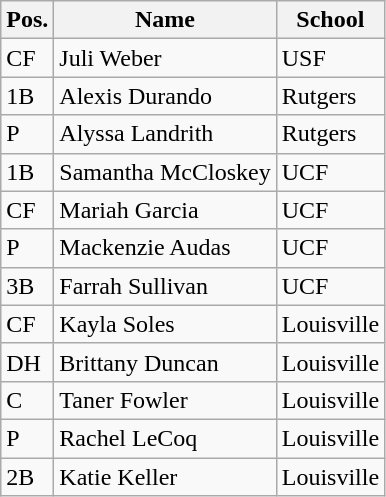<table class=wikitable>
<tr>
<th>Pos.</th>
<th>Name</th>
<th>School</th>
</tr>
<tr>
<td>CF</td>
<td>Juli Weber</td>
<td>USF</td>
</tr>
<tr>
<td>1B</td>
<td>Alexis Durando</td>
<td>Rutgers</td>
</tr>
<tr>
<td>P</td>
<td>Alyssa Landrith</td>
<td>Rutgers</td>
</tr>
<tr>
<td>1B</td>
<td>Samantha McCloskey</td>
<td>UCF</td>
</tr>
<tr>
<td>CF</td>
<td>Mariah Garcia</td>
<td>UCF</td>
</tr>
<tr>
<td>P</td>
<td>Mackenzie Audas</td>
<td>UCF</td>
</tr>
<tr>
<td>3B</td>
<td>Farrah Sullivan</td>
<td>UCF</td>
</tr>
<tr>
<td>CF</td>
<td>Kayla Soles</td>
<td>Louisville</td>
</tr>
<tr>
<td>DH</td>
<td>Brittany Duncan</td>
<td>Louisville</td>
</tr>
<tr>
<td>C</td>
<td>Taner Fowler</td>
<td>Louisville</td>
</tr>
<tr>
<td>P</td>
<td>Rachel LeCoq</td>
<td>Louisville</td>
</tr>
<tr>
<td>2B</td>
<td>Katie Keller</td>
<td>Louisville</td>
</tr>
</table>
